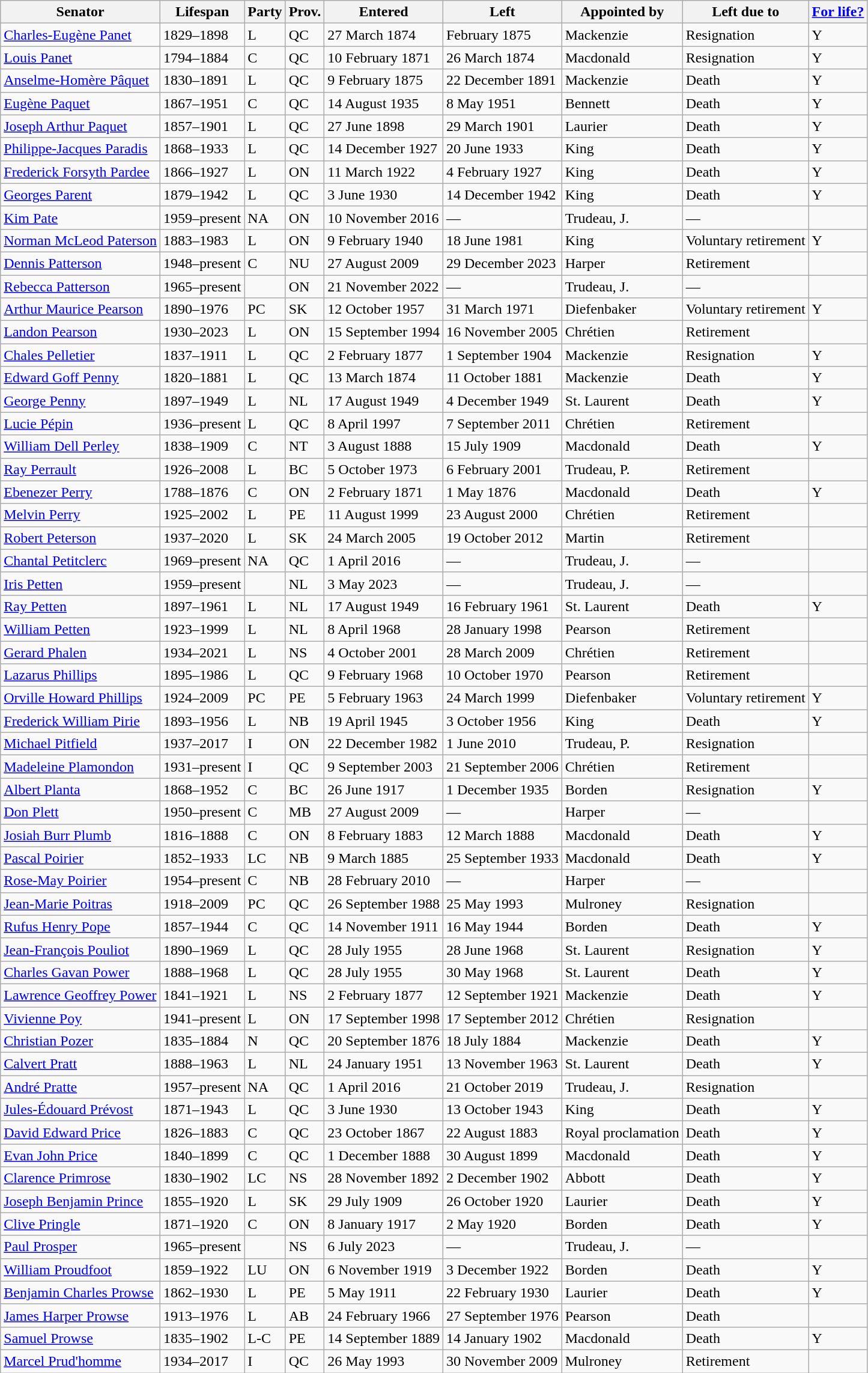<table class="wikitable sortable">
<tr>
<th>Senator</th>
<th>Lifespan</th>
<th>Party</th>
<th>Prov.</th>
<th>Entered</th>
<th>Left</th>
<th>Appointed by</th>
<th>Left due to</th>
<th><a href='#'>For life?</a></th>
</tr>
<tr>
<td><a href='#'>Charles-Eugène Panet</a></td>
<td>1829–1898</td>
<td>L</td>
<td>QC</td>
<td>27 March 1874</td>
<td>February 1875</td>
<td>Mackenzie</td>
<td>Resignation</td>
<td>Y</td>
</tr>
<tr>
<td><a href='#'>Louis Panet</a></td>
<td>1794–1884</td>
<td>C</td>
<td>QC</td>
<td>10 February 1871</td>
<td>26 March 1874</td>
<td>Macdonald</td>
<td>Resignation</td>
<td>Y</td>
</tr>
<tr>
<td><a href='#'>Anselme-Homère Pâquet</a></td>
<td>1830–1891</td>
<td>L</td>
<td>QC</td>
<td>9 February 1875</td>
<td>22 December 1891</td>
<td>Mackenzie</td>
<td>Death</td>
<td>Y</td>
</tr>
<tr>
<td><a href='#'>Eugène Paquet</a></td>
<td>1867–1951</td>
<td>C</td>
<td>QC</td>
<td>14 August 1935</td>
<td>8 May 1951</td>
<td>Bennett</td>
<td>Death</td>
<td>Y</td>
</tr>
<tr>
<td><a href='#'>Joseph Arthur Paquet</a></td>
<td>1857–1901</td>
<td>L</td>
<td>QC</td>
<td>27 June 1898</td>
<td>29 March 1901</td>
<td>Laurier</td>
<td>Death</td>
<td>Y</td>
</tr>
<tr>
<td><a href='#'>Philippe-Jacques Paradis</a></td>
<td>1868–1933</td>
<td>L</td>
<td>QC</td>
<td>14 December 1927</td>
<td>20 June 1933</td>
<td>King</td>
<td>Death</td>
<td>Y</td>
</tr>
<tr>
<td><a href='#'>Frederick Forsyth Pardee</a></td>
<td>1866–1927</td>
<td>L</td>
<td>ON</td>
<td>11 March 1922</td>
<td>4 February 1927</td>
<td>King</td>
<td>Death</td>
<td>Y</td>
</tr>
<tr>
<td><a href='#'>Georges Parent</a></td>
<td>1879–1942</td>
<td>L</td>
<td>QC</td>
<td>3 June 1930</td>
<td>14 December 1942</td>
<td>King</td>
<td>Death</td>
<td>Y</td>
</tr>
<tr>
<td><a href='#'>Kim Pate</a></td>
<td>1959–present</td>
<td>NA</td>
<td>ON</td>
<td>10 November 2016</td>
<td>—</td>
<td>Trudeau, J.</td>
<td>—</td>
<td></td>
</tr>
<tr>
<td><a href='#'>Norman McLeod Paterson</a></td>
<td>1883–1983</td>
<td>L</td>
<td>ON</td>
<td>9 February 1940</td>
<td>18 June 1981</td>
<td>King</td>
<td>Voluntary retirement</td>
<td>Y</td>
</tr>
<tr>
<td><a href='#'>Dennis Patterson</a></td>
<td>1948–present</td>
<td>C</td>
<td>NU</td>
<td>27 August 2009</td>
<td>29 December 2023</td>
<td>Harper</td>
<td>Retirement</td>
<td></td>
</tr>
<tr>
<td><a href='#'>Rebecca Patterson</a></td>
<td>1965–present</td>
<td></td>
<td>ON</td>
<td>21 November 2022</td>
<td>—</td>
<td>Trudeau, J.</td>
<td>—</td>
<td></td>
</tr>
<tr>
<td><a href='#'>Arthur Maurice Pearson</a></td>
<td>1890–1976</td>
<td>PC</td>
<td>SK</td>
<td>12 October 1957</td>
<td>31 March 1971</td>
<td>Diefenbaker</td>
<td>Voluntary retirement</td>
<td>Y</td>
</tr>
<tr>
<td><a href='#'>Landon Pearson</a></td>
<td>1930–2023</td>
<td>L</td>
<td>ON</td>
<td>15 September 1994</td>
<td>16 November 2005</td>
<td>Chrétien</td>
<td>Retirement</td>
<td></td>
</tr>
<tr>
<td><a href='#'>Chales Pelletier</a></td>
<td>1837–1911</td>
<td>L</td>
<td>QC</td>
<td>2 February 1877</td>
<td>1 September 1904</td>
<td>Mackenzie</td>
<td>Resignation</td>
<td>Y</td>
</tr>
<tr>
<td><a href='#'>Edward Goff Penny</a></td>
<td>1820–1881</td>
<td>L</td>
<td>QC</td>
<td>13 March 1874</td>
<td>11 October 1881</td>
<td>Mackenzie</td>
<td>Death</td>
<td>Y</td>
</tr>
<tr>
<td><a href='#'>George Penny</a></td>
<td>1897–1949</td>
<td>L</td>
<td>NL</td>
<td>17 August 1949</td>
<td>4 December 1949</td>
<td>St. Laurent</td>
<td>Death</td>
<td>Y</td>
</tr>
<tr>
<td><a href='#'>Lucie Pépin</a></td>
<td>1936–present</td>
<td>L</td>
<td>QC</td>
<td>8 April 1997</td>
<td>7 September 2011</td>
<td>Chrétien</td>
<td>Retirement</td>
<td></td>
</tr>
<tr>
<td><a href='#'>William Dell Perley</a></td>
<td>1838–1909</td>
<td>C</td>
<td>NT</td>
<td>3 August 1888</td>
<td>15 July 1909</td>
<td>Macdonald</td>
<td>Death</td>
<td>Y</td>
</tr>
<tr>
<td><a href='#'>Ray Perrault</a></td>
<td>1926–2008</td>
<td>L</td>
<td>BC</td>
<td>5 October 1973</td>
<td>6 February 2001</td>
<td>Trudeau, P.</td>
<td>Retirement</td>
<td></td>
</tr>
<tr>
<td><a href='#'>Ebenezer Perry</a></td>
<td>1788–1876</td>
<td>C</td>
<td>ON</td>
<td>2 February 1871</td>
<td>1 May 1876</td>
<td>Macdonald</td>
<td>Death</td>
<td>Y</td>
</tr>
<tr>
<td><a href='#'>Melvin Perry</a></td>
<td>1925–2002</td>
<td>L</td>
<td>PE</td>
<td>11 August 1999</td>
<td>23 August 2000</td>
<td>Chrétien</td>
<td>Retirement</td>
<td></td>
</tr>
<tr>
<td><a href='#'>Robert Peterson</a></td>
<td>1937–2020</td>
<td>L</td>
<td>SK</td>
<td>24 March 2005</td>
<td>19 October 2012</td>
<td>Martin</td>
<td>Retirement</td>
<td></td>
</tr>
<tr>
<td><a href='#'>Chantal Petitclerc</a></td>
<td>1969–present</td>
<td>NA</td>
<td>QC</td>
<td>1 April 2016</td>
<td>—</td>
<td>Trudeau, J.</td>
<td>—</td>
<td></td>
</tr>
<tr>
<td><a href='#'>Iris Petten</a></td>
<td>1959–present</td>
<td></td>
<td>NL</td>
<td>3 May 2023</td>
<td>—</td>
<td>Trudeau, J.</td>
<td>—</td>
<td></td>
</tr>
<tr>
<td><a href='#'>Ray Petten</a></td>
<td>1897–1961</td>
<td>L</td>
<td>NL</td>
<td>17 August 1949</td>
<td>16 February 1961</td>
<td>St. Laurent</td>
<td>Death</td>
<td>Y</td>
</tr>
<tr>
<td><a href='#'>William Petten</a></td>
<td>1923–1999</td>
<td>L</td>
<td>NL</td>
<td>8 April 1968</td>
<td>28 January 1998</td>
<td>Pearson</td>
<td>Retirement</td>
<td></td>
</tr>
<tr>
<td><a href='#'>Gerard Phalen</a></td>
<td>1934–2021</td>
<td>L</td>
<td>NS</td>
<td>4 October 2001</td>
<td>28 March 2009</td>
<td>Chrétien</td>
<td>Retirement</td>
<td></td>
</tr>
<tr>
<td><a href='#'>Lazarus Phillips</a></td>
<td>1895–1986</td>
<td>L</td>
<td>QC</td>
<td>9 February 1968</td>
<td>10 October 1970</td>
<td>Pearson</td>
<td>Retirement</td>
<td></td>
</tr>
<tr>
<td><a href='#'>Orville Howard Phillips</a></td>
<td>1924–2009</td>
<td>PC</td>
<td>PE</td>
<td>5 February 1963</td>
<td>24 March 1999</td>
<td>Diefenbaker</td>
<td>Voluntary retirement</td>
<td>Y</td>
</tr>
<tr>
<td><a href='#'>Frederick William Pirie</a></td>
<td>1893–1956</td>
<td>L</td>
<td>NB</td>
<td>19 April 1945</td>
<td>3 October 1956</td>
<td>King</td>
<td>Death</td>
<td>Y</td>
</tr>
<tr>
<td><a href='#'>Michael Pitfield</a></td>
<td>1937–2017</td>
<td>I</td>
<td>ON</td>
<td>22 December 1982</td>
<td>1 June 2010</td>
<td>Trudeau, P.</td>
<td>Resignation</td>
<td></td>
</tr>
<tr>
<td><a href='#'>Madeleine Plamondon</a></td>
<td>1931–present</td>
<td>I</td>
<td>QC</td>
<td>9 September 2003</td>
<td>21 September 2006</td>
<td>Chrétien</td>
<td>Retirement</td>
<td></td>
</tr>
<tr>
<td><a href='#'>Albert Planta</a></td>
<td>1868–1952</td>
<td>C</td>
<td>BC</td>
<td>26 June 1917</td>
<td>1 December 1935</td>
<td>Borden</td>
<td>Resignation</td>
<td>Y</td>
</tr>
<tr>
<td><a href='#'>Don Plett</a></td>
<td>1950–present</td>
<td>C</td>
<td>MB</td>
<td>27 August 2009</td>
<td>—</td>
<td>Harper</td>
<td>—</td>
<td></td>
</tr>
<tr>
<td><a href='#'>Josiah Burr Plumb</a></td>
<td>1816–1888</td>
<td>C</td>
<td>ON</td>
<td>8 February 1883</td>
<td>12 March 1888</td>
<td>Macdonald</td>
<td>Death</td>
<td>Y</td>
</tr>
<tr>
<td><a href='#'>Pascal Poirier</a></td>
<td>1852–1933</td>
<td>LC</td>
<td>NB</td>
<td>9 March 1885</td>
<td>25 September 1933</td>
<td>Macdonald</td>
<td>Death</td>
<td>Y</td>
</tr>
<tr>
<td><a href='#'>Rose-May Poirier</a></td>
<td>1954–present</td>
<td>C</td>
<td>NB</td>
<td>28 February 2010</td>
<td>—</td>
<td>Harper</td>
<td>—</td>
<td></td>
</tr>
<tr>
<td><a href='#'>Jean-Marie Poitras</a></td>
<td>1918–2009</td>
<td>PC</td>
<td>QC</td>
<td>26 September 1988</td>
<td>25 May 1993</td>
<td>Mulroney</td>
<td>Resignation</td>
<td></td>
</tr>
<tr>
<td><a href='#'>Rufus Henry Pope</a></td>
<td>1857–1944</td>
<td>C</td>
<td>QC</td>
<td>14 November 1911</td>
<td>16 May 1944</td>
<td>Borden</td>
<td>Death</td>
<td>Y</td>
</tr>
<tr>
<td><a href='#'>Jean-François Pouliot</a></td>
<td>1890–1969</td>
<td>L</td>
<td>QC</td>
<td>28 July 1955</td>
<td>28 June 1968</td>
<td>St. Laurent</td>
<td>Resignation</td>
<td>Y</td>
</tr>
<tr>
<td><a href='#'>Charles Gavan Power</a></td>
<td>1888–1968</td>
<td>L</td>
<td>QC</td>
<td>28 July 1955</td>
<td>30 May 1968</td>
<td>St. Laurent</td>
<td>Death</td>
<td>Y</td>
</tr>
<tr>
<td><a href='#'>Lawrence Geoffrey Power</a></td>
<td>1841–1921</td>
<td>L</td>
<td>NS</td>
<td>2 February 1877</td>
<td>12 September 1921</td>
<td>Mackenzie</td>
<td>Death</td>
<td>Y</td>
</tr>
<tr>
<td><a href='#'>Vivienne Poy</a></td>
<td>1941–present</td>
<td>L</td>
<td>ON</td>
<td>17 September 1998</td>
<td>17 September 2012</td>
<td>Chrétien</td>
<td>Resignation</td>
<td></td>
</tr>
<tr>
<td><a href='#'>Christian Pozer</a></td>
<td>1835–1884</td>
<td>N</td>
<td>QC</td>
<td>20 September 1876</td>
<td>18 July 1884</td>
<td>Mackenzie</td>
<td>Death</td>
<td>Y</td>
</tr>
<tr>
<td><a href='#'>Calvert Pratt</a></td>
<td>1888–1963</td>
<td>L</td>
<td>NL</td>
<td>24 January 1951</td>
<td>13 November 1963</td>
<td>St. Laurent</td>
<td>Death</td>
<td>Y</td>
</tr>
<tr>
<td><a href='#'>André Pratte</a></td>
<td>1957–present</td>
<td>NA</td>
<td>QC</td>
<td>1 April 2016</td>
<td>21 October 2019</td>
<td>Trudeau, J.</td>
<td>Resignation</td>
<td></td>
</tr>
<tr>
<td><a href='#'>Jules-Édouard Prévost</a></td>
<td>1871–1943</td>
<td>L</td>
<td>QC</td>
<td>3 June 1930</td>
<td>13 October 1943</td>
<td>King</td>
<td>Death</td>
<td>Y</td>
</tr>
<tr>
<td><a href='#'>David Edward Price</a></td>
<td>1826–1883</td>
<td>C</td>
<td>QC</td>
<td>23 October 1867</td>
<td>22 August 1883</td>
<td>Royal proclamation</td>
<td>Death</td>
<td>Y</td>
</tr>
<tr>
<td><a href='#'>Evan John Price</a></td>
<td>1840–1899</td>
<td>C</td>
<td>QC</td>
<td>1 December 1888</td>
<td>30 August 1899</td>
<td>Macdonald</td>
<td>Death</td>
<td>Y</td>
</tr>
<tr>
<td><a href='#'>Clarence Primrose</a></td>
<td>1830–1902</td>
<td>LC</td>
<td>NS</td>
<td>28 November 1892</td>
<td>2 December 1902</td>
<td>Abbott</td>
<td>Death</td>
<td>Y</td>
</tr>
<tr>
<td><a href='#'>Joseph Benjamin Prince</a></td>
<td>1855–1920</td>
<td>L</td>
<td>SK</td>
<td>29 July 1909</td>
<td>26 October 1920</td>
<td>Laurier</td>
<td>Death</td>
<td>Y</td>
</tr>
<tr>
<td><a href='#'>Clive Pringle</a></td>
<td>1871–1920</td>
<td>C</td>
<td>ON</td>
<td>8 January 1917</td>
<td>2 May 1920</td>
<td>Borden</td>
<td>Death</td>
<td>Y</td>
</tr>
<tr>
<td><a href='#'>Paul Prosper</a></td>
<td>1965–present</td>
<td></td>
<td>NS</td>
<td>6 July 2023</td>
<td>—</td>
<td>Trudeau, J.</td>
<td>—</td>
<td></td>
</tr>
<tr>
<td><a href='#'>William Proudfoot</a></td>
<td>1859–1922</td>
<td>LU</td>
<td>ON</td>
<td>6 November 1919</td>
<td>3 December 1922</td>
<td>Borden</td>
<td>Death</td>
<td>Y</td>
</tr>
<tr>
<td><a href='#'>Benjamin Charles Prowse</a></td>
<td>1862–1930</td>
<td>L</td>
<td>PE</td>
<td>5 May 1911</td>
<td>22 February 1930</td>
<td>Laurier</td>
<td>Death</td>
<td>Y</td>
</tr>
<tr>
<td><a href='#'>James Harper Prowse</a></td>
<td>1913–1976</td>
<td>L</td>
<td>AB</td>
<td>24 February 1966</td>
<td>27 September 1976</td>
<td>Pearson</td>
<td>Death</td>
<td></td>
</tr>
<tr>
<td><a href='#'>Samuel Prowse</a></td>
<td>1835–1902</td>
<td>L-C</td>
<td>PE</td>
<td>14 September 1889</td>
<td>14 January 1902</td>
<td>Macdonald</td>
<td>Death</td>
<td>Y</td>
</tr>
<tr>
<td><a href='#'>Marcel Prud'homme</a></td>
<td>1934–2017</td>
<td>I</td>
<td>QC</td>
<td>26 May 1993</td>
<td>30 November 2009</td>
<td>Mulroney</td>
<td>Retirement</td>
<td></td>
</tr>
</table>
